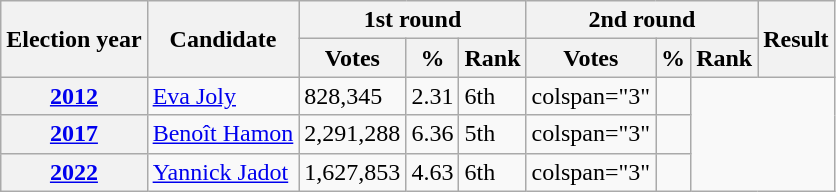<table class=wikitable>
<tr>
<th rowspan=2>Election year</th>
<th rowspan=2>Candidate</th>
<th colspan="3">1st round</th>
<th colspan="3">2nd round</th>
<th rowspan="2">Result</th>
</tr>
<tr>
<th>Votes</th>
<th>%</th>
<th>Rank</th>
<th>Votes</th>
<th>%</th>
<th>Rank</th>
</tr>
<tr>
<th><a href='#'>2012</a></th>
<td><a href='#'>Eva Joly</a></td>
<td>828,345</td>
<td>2.31</td>
<td> 6th</td>
<td>colspan="3" </td>
<td></td>
</tr>
<tr>
<th><a href='#'>2017</a></th>
<td><a href='#'>Benoît Hamon</a></td>
<td>2,291,288</td>
<td>6.36</td>
<td> 5th</td>
<td>colspan="3" </td>
<td></td>
</tr>
<tr>
<th><a href='#'>2022</a></th>
<td><a href='#'>Yannick Jadot</a></td>
<td>1,627,853</td>
<td>4.63</td>
<td> 6th</td>
<td>colspan="3" </td>
<td></td>
</tr>
</table>
